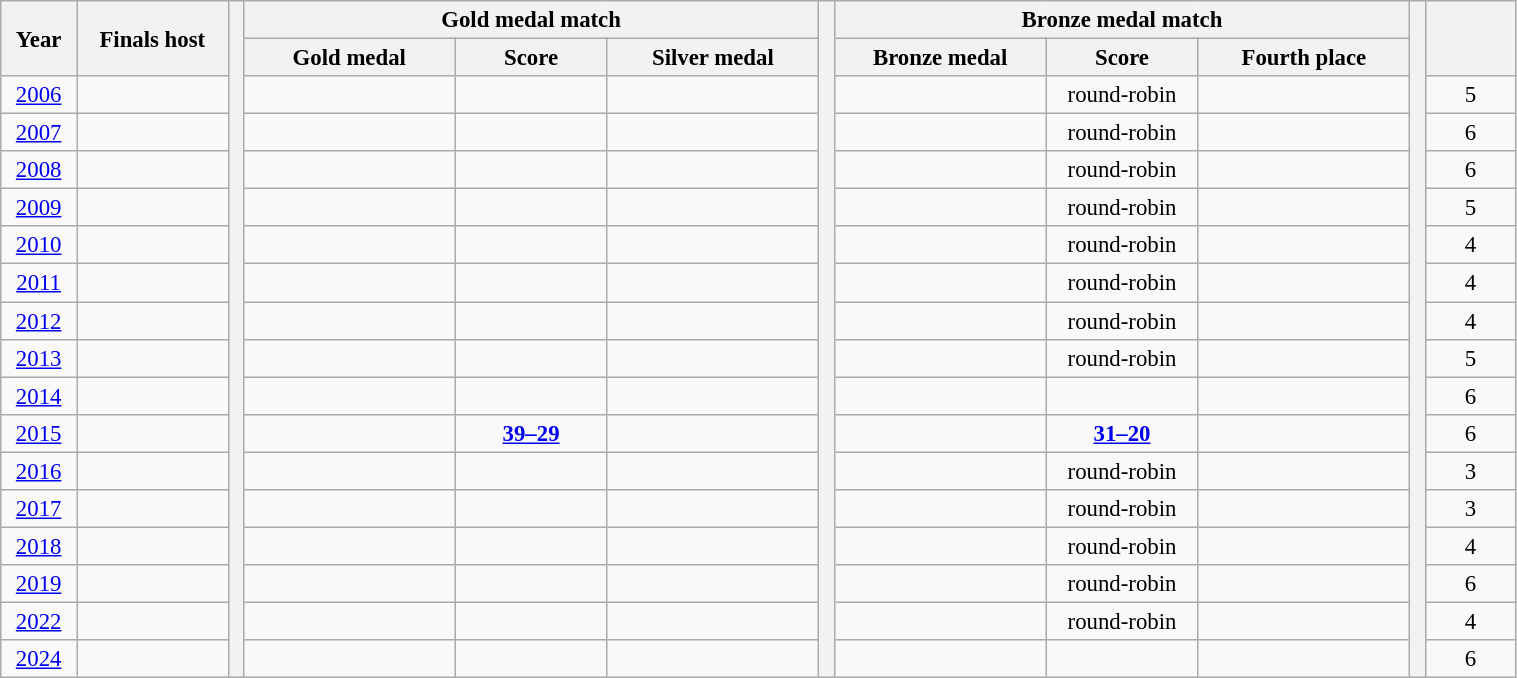<table class="wikitable" style="text-align:center;width:80%; font-size:95%;">
<tr>
<th rowspan=2 width=5%>Year</th>
<th rowspan=2 width=10%>Finals host</th>
<th width=1% rowspan=18></th>
<th colspan=3>Gold medal match</th>
<th width=1% rowspan=18></th>
<th colspan=3>Bronze medal match</th>
<th width=1% rowspan=18></th>
<th width=6% rowspan=2></th>
</tr>
<tr>
<th width=14%>Gold medal</th>
<th width=10%>Score</th>
<th width=14%>Silver medal</th>
<th width=14%>Bronze medal</th>
<th width=10%>Score</th>
<th width=14%>Fourth place</th>
</tr>
<tr>
<td><a href='#'>2006</a></td>
<td></td>
<td><strong></strong></td>
<td></td>
<td></td>
<td></td>
<td>round-robin</td>
<td></td>
<td>5</td>
</tr>
<tr>
<td><a href='#'>2007</a></td>
<td></td>
<td><strong></strong></td>
<td></td>
<td></td>
<td></td>
<td>round-robin</td>
<td></td>
<td>6</td>
</tr>
<tr>
<td><a href='#'>2008</a></td>
<td></td>
<td><strong></strong></td>
<td></td>
<td></td>
<td></td>
<td>round-robin</td>
<td></td>
<td>6</td>
</tr>
<tr>
<td><a href='#'>2009</a></td>
<td></td>
<td><strong></strong></td>
<td></td>
<td></td>
<td></td>
<td>round-robin</td>
<td></td>
<td>5</td>
</tr>
<tr>
<td><a href='#'>2010</a></td>
<td></td>
<td><strong></strong></td>
<td></td>
<td></td>
<td></td>
<td>round-robin</td>
<td></td>
<td>4</td>
</tr>
<tr>
<td><a href='#'>2011</a></td>
<td></td>
<td><strong></strong></td>
<td></td>
<td></td>
<td></td>
<td>round-robin</td>
<td></td>
<td>4</td>
</tr>
<tr>
<td><a href='#'>2012</a></td>
<td></td>
<td><strong></strong></td>
<td></td>
<td></td>
<td></td>
<td>round-robin</td>
<td></td>
<td>4</td>
</tr>
<tr>
<td><a href='#'>2013</a></td>
<td></td>
<td><strong></strong></td>
<td></td>
<td></td>
<td></td>
<td>round-robin</td>
<td></td>
<td>5</td>
</tr>
<tr>
<td><a href='#'>2014</a></td>
<td></td>
<td><strong></strong><br><strong></strong></td>
<td></td>
<td><br></td>
<td><br></td>
<td></td>
<td></td>
<td>6</td>
</tr>
<tr>
<td><a href='#'>2015</a></td>
<td align=left></td>
<td><strong></strong></td>
<td><strong><a href='#'>39–29</a></strong><br></td>
<td></td>
<td></td>
<td><strong><a href='#'>31–20</a></strong><br></td>
<td></td>
<td>6</td>
</tr>
<tr>
<td><a href='#'>2016</a></td>
<td></td>
<td><strong></strong></td>
<td></td>
<td></td>
<td></td>
<td>round-robin</td>
<td></td>
<td>3</td>
</tr>
<tr>
<td><a href='#'>2017</a></td>
<td></td>
<td><strong></strong></td>
<td></td>
<td></td>
<td></td>
<td>round-robin</td>
<td></td>
<td>3</td>
</tr>
<tr>
<td><a href='#'>2018</a></td>
<td></td>
<td><strong></strong></td>
<td></td>
<td></td>
<td></td>
<td>round-robin</td>
<td></td>
<td>4</td>
</tr>
<tr>
<td><a href='#'>2019</a></td>
<td></td>
<td><strong></strong></td>
<td></td>
<td></td>
<td></td>
<td>round-robin</td>
<td></td>
<td>6</td>
</tr>
<tr>
<td><a href='#'>2022</a></td>
<td></td>
<td><strong></strong></td>
<td></td>
<td></td>
<td></td>
<td>round-robin</td>
<td></td>
<td>4</td>
</tr>
<tr>
<td><a href='#'>2024</a></td>
<td align=left></td>
<td><strong></strong></td>
<td></td>
<td></td>
<td></td>
<td></td>
<td></td>
<td>6</td>
</tr>
</table>
